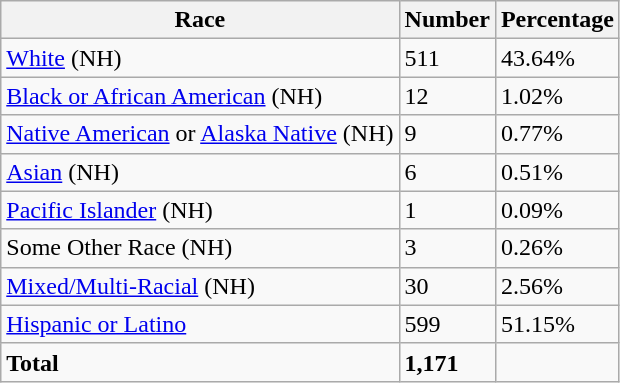<table class="wikitable">
<tr>
<th>Race</th>
<th>Number</th>
<th>Percentage</th>
</tr>
<tr>
<td><a href='#'>White</a> (NH)</td>
<td>511</td>
<td>43.64%</td>
</tr>
<tr>
<td><a href='#'>Black or African American</a> (NH)</td>
<td>12</td>
<td>1.02%</td>
</tr>
<tr>
<td><a href='#'>Native American</a> or <a href='#'>Alaska Native</a> (NH)</td>
<td>9</td>
<td>0.77%</td>
</tr>
<tr>
<td><a href='#'>Asian</a> (NH)</td>
<td>6</td>
<td>0.51%</td>
</tr>
<tr>
<td><a href='#'>Pacific Islander</a> (NH)</td>
<td>1</td>
<td>0.09%</td>
</tr>
<tr>
<td>Some Other Race (NH)</td>
<td>3</td>
<td>0.26%</td>
</tr>
<tr>
<td><a href='#'>Mixed/Multi-Racial</a> (NH)</td>
<td>30</td>
<td>2.56%</td>
</tr>
<tr>
<td><a href='#'>Hispanic or Latino</a></td>
<td>599</td>
<td>51.15%</td>
</tr>
<tr>
<td><strong>Total</strong></td>
<td><strong>1,171</strong></td>
<td></td>
</tr>
</table>
